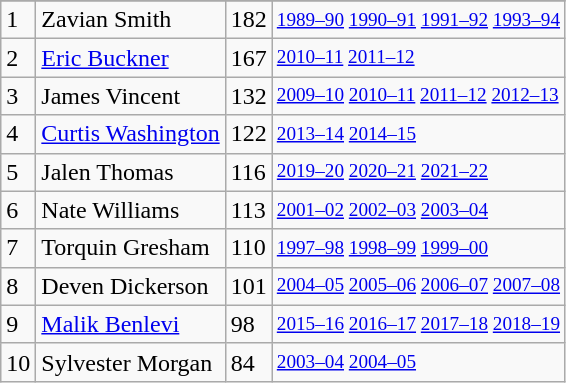<table class="wikitable">
<tr>
</tr>
<tr>
<td>1</td>
<td>Zavian Smith</td>
<td>182</td>
<td style="font-size:80%;"><a href='#'>1989–90</a> <a href='#'>1990–91</a> <a href='#'>1991–92</a> <a href='#'>1993–94</a></td>
</tr>
<tr>
<td>2</td>
<td><a href='#'>Eric Buckner</a></td>
<td>167</td>
<td style="font-size:80%;"><a href='#'>2010–11</a> <a href='#'>2011–12</a></td>
</tr>
<tr>
<td>3</td>
<td>James Vincent</td>
<td>132</td>
<td style="font-size:80%;"><a href='#'>2009–10</a> <a href='#'>2010–11</a> <a href='#'>2011–12</a> <a href='#'>2012–13</a></td>
</tr>
<tr>
<td>4</td>
<td><a href='#'>Curtis Washington</a></td>
<td>122</td>
<td style="font-size:80%;"><a href='#'>2013–14</a> <a href='#'>2014–15</a></td>
</tr>
<tr>
<td>5</td>
<td>Jalen Thomas</td>
<td>116</td>
<td style="font-size:80%;"><a href='#'>2019–20</a> <a href='#'>2020–21</a> <a href='#'>2021–22</a></td>
</tr>
<tr>
<td>6</td>
<td>Nate Williams</td>
<td>113</td>
<td style="font-size:80%;"><a href='#'>2001–02</a> <a href='#'>2002–03</a> <a href='#'>2003–04</a></td>
</tr>
<tr>
<td>7</td>
<td>Torquin Gresham</td>
<td>110</td>
<td style="font-size:80%;"><a href='#'>1997–98</a> <a href='#'>1998–99</a> <a href='#'>1999–00</a></td>
</tr>
<tr>
<td>8</td>
<td>Deven Dickerson</td>
<td>101</td>
<td style="font-size:80%;"><a href='#'>2004–05</a> <a href='#'>2005–06</a> <a href='#'>2006–07</a> <a href='#'>2007–08</a></td>
</tr>
<tr>
<td>9</td>
<td><a href='#'>Malik Benlevi</a></td>
<td>98</td>
<td style="font-size:80%;"><a href='#'>2015–16</a> <a href='#'>2016–17</a> <a href='#'>2017–18</a> <a href='#'>2018–19</a></td>
</tr>
<tr>
<td>10</td>
<td>Sylvester Morgan</td>
<td>84</td>
<td style="font-size:80%;"><a href='#'>2003–04</a> <a href='#'>2004–05</a></td>
</tr>
</table>
